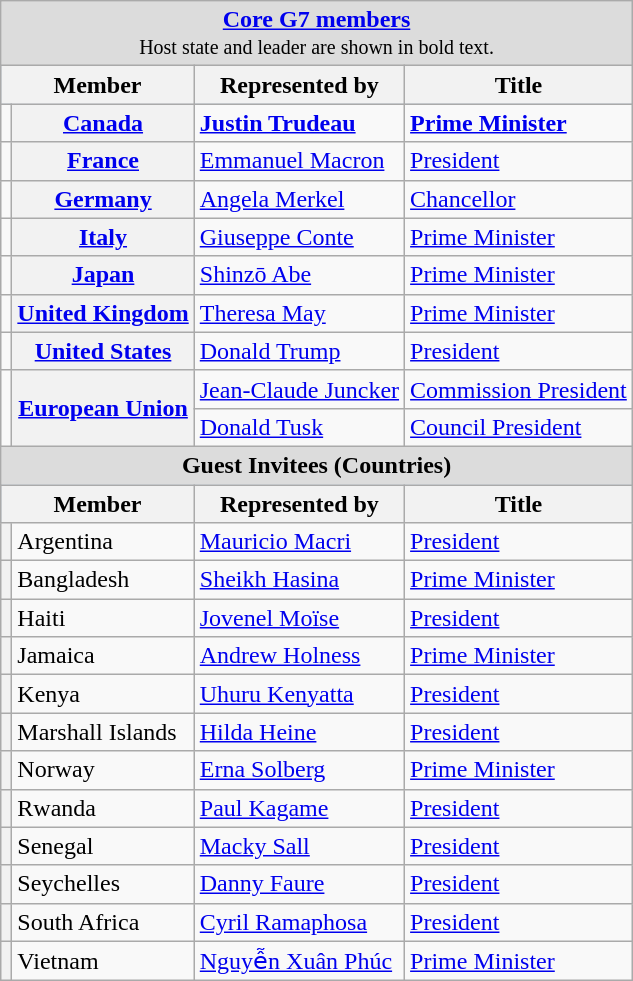<table class="wikitable plainrowheaders">
<tr>
<td colspan="4" style="text-align: center; background:Gainsboro"><strong><a href='#'>Core G7 members</a></strong><br><small>Host state and leader are shown in bold text.</small></td>
</tr>
<tr style="background:LightSteelBlue; text-align:center;">
<th scope="col" colspan=2>Member</th>
<th scope="col">Represented by</th>
<th scope="col">Title</th>
</tr>
<tr>
<td></td>
<th scope="row"><strong><a href='#'>Canada</a></strong></th>
<td><strong><a href='#'>Justin Trudeau</a></strong></td>
<td><strong><a href='#'>Prime Minister</a></strong></td>
</tr>
<tr>
<td></td>
<th scope="row"><a href='#'>France</a></th>
<td><a href='#'>Emmanuel Macron</a></td>
<td><a href='#'>President</a></td>
</tr>
<tr>
<td></td>
<th scope="row"><a href='#'>Germany</a></th>
<td><a href='#'>Angela Merkel</a></td>
<td><a href='#'>Chancellor</a></td>
</tr>
<tr>
<td></td>
<th scope="row"><a href='#'>Italy</a></th>
<td><a href='#'>Giuseppe Conte</a></td>
<td><a href='#'>Prime Minister</a></td>
</tr>
<tr>
<td></td>
<th scope="row"><a href='#'>Japan</a></th>
<td><a href='#'>Shinzō Abe</a></td>
<td><a href='#'>Prime Minister</a></td>
</tr>
<tr>
<td></td>
<th scope="row"><a href='#'>United Kingdom</a></th>
<td><a href='#'>Theresa May</a></td>
<td><a href='#'>Prime Minister</a></td>
</tr>
<tr>
<td></td>
<th scope="row"><a href='#'>United States</a></th>
<td><a href='#'>Donald Trump</a></td>
<td><a href='#'>President</a></td>
</tr>
<tr>
<td rowspan="2"></td>
<th scope="row" rowspan="2"><a href='#'>European Union</a></th>
<td><a href='#'>Jean-Claude Juncker</a></td>
<td><a href='#'>Commission President</a></td>
</tr>
<tr>
<td><a href='#'>Donald Tusk</a></td>
<td><a href='#'>Council President</a></td>
</tr>
<tr>
<td colspan="4" style="text-align: center; background:Gainsboro"><strong>Guest Invitees (Countries)</strong><br></td>
</tr>
<tr style="background:LightSteelBlue; text-align:center;">
<th scope="col" colspan=2>Member</th>
<th scope="col">Represented by</th>
<th scope="col">Title</th>
</tr>
<tr>
<th></th>
<td>Argentina</td>
<td><a href='#'>Mauricio Macri</a></td>
<td><a href='#'>President</a></td>
</tr>
<tr>
<th></th>
<td>Bangladesh</td>
<td><a href='#'>Sheikh Hasina</a></td>
<td><a href='#'>Prime Minister</a></td>
</tr>
<tr>
<th></th>
<td>Haiti</td>
<td><a href='#'>Jovenel Moïse</a></td>
<td><a href='#'>President</a></td>
</tr>
<tr>
<th></th>
<td>Jamaica</td>
<td><a href='#'>Andrew Holness</a></td>
<td><a href='#'>Prime Minister</a></td>
</tr>
<tr>
<th></th>
<td>Kenya</td>
<td><a href='#'>Uhuru Kenyatta</a></td>
<td><a href='#'>President</a></td>
</tr>
<tr>
<th></th>
<td>Marshall Islands</td>
<td><a href='#'>Hilda Heine</a></td>
<td><a href='#'>President</a></td>
</tr>
<tr>
<th></th>
<td>Norway</td>
<td><a href='#'>Erna Solberg</a></td>
<td><a href='#'>Prime Minister</a></td>
</tr>
<tr>
<th></th>
<td>Rwanda</td>
<td><a href='#'>Paul Kagame</a></td>
<td><a href='#'>President</a></td>
</tr>
<tr>
<th></th>
<td>Senegal</td>
<td><a href='#'>Macky Sall</a></td>
<td><a href='#'>President</a></td>
</tr>
<tr>
<th></th>
<td>Seychelles</td>
<td><a href='#'>Danny Faure</a></td>
<td><a href='#'>President</a></td>
</tr>
<tr>
<th></th>
<td>South Africa</td>
<td><a href='#'>Cyril Ramaphosa</a></td>
<td><a href='#'>President</a></td>
</tr>
<tr>
<th></th>
<td>Vietnam</td>
<td><a href='#'>Nguyễn Xuân Phúc</a></td>
<td><a href='#'>Prime Minister</a></td>
</tr>
</table>
